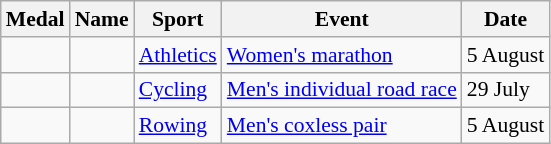<table class="wikitable sortable" style="font-size:90%">
<tr>
<th>Medal</th>
<th>Name</th>
<th>Sport</th>
<th>Event</th>
<th>Date</th>
</tr>
<tr>
<td></td>
<td></td>
<td><a href='#'>Athletics</a></td>
<td><a href='#'>Women's marathon</a></td>
<td>5 August</td>
</tr>
<tr>
<td></td>
<td></td>
<td><a href='#'>Cycling</a></td>
<td><a href='#'>Men's individual road race</a></td>
<td>29 July</td>
</tr>
<tr>
<td></td>
<td><br></td>
<td><a href='#'>Rowing</a></td>
<td><a href='#'>Men's coxless pair</a></td>
<td>5 August</td>
</tr>
</table>
